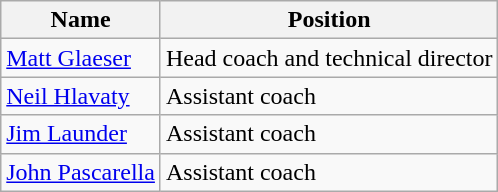<table class="wikitable">
<tr>
<th>Name</th>
<th>Position</th>
</tr>
<tr>
<td> <a href='#'>Matt Glaeser</a></td>
<td>Head coach and technical director</td>
</tr>
<tr>
<td> <a href='#'>Neil Hlavaty</a></td>
<td>Assistant coach</td>
</tr>
<tr>
<td> <a href='#'>Jim Launder</a></td>
<td>Assistant coach</td>
</tr>
<tr>
<td> <a href='#'>John Pascarella</a></td>
<td>Assistant coach</td>
</tr>
</table>
